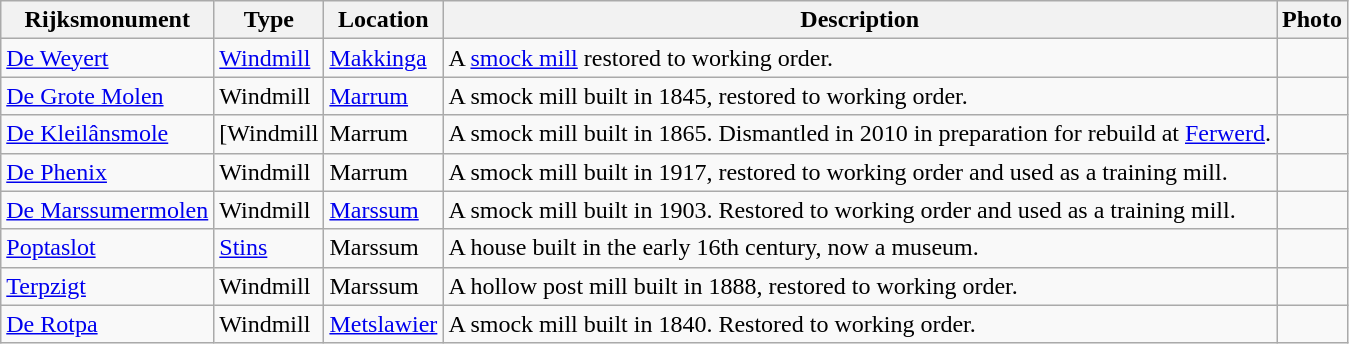<table class="wikitable">
<tr>
<th>Rijksmonument</th>
<th>Type</th>
<th>Location</th>
<th>Description</th>
<th>Photo</th>
</tr>
<tr>
<td><a href='#'>De Weyert</a><br></td>
<td><a href='#'>Windmill</a></td>
<td><a href='#'>Makkinga</a></td>
<td>A <a href='#'>smock mill</a> restored to working order.</td>
<td></td>
</tr>
<tr>
<td><a href='#'>De Grote Molen</a><br></td>
<td>Windmill</td>
<td><a href='#'>Marrum</a></td>
<td>A smock mill built in 1845, restored to working order.</td>
<td></td>
</tr>
<tr>
<td><a href='#'>De Kleilânsmole</a><br></td>
<td>[Windmill</td>
<td>Marrum</td>
<td>A smock mill built in 1865. Dismantled in 2010 in preparation for rebuild at <a href='#'>Ferwerd</a>.</td>
<td></td>
</tr>
<tr>
<td><a href='#'>De Phenix</a><br></td>
<td>Windmill</td>
<td>Marrum</td>
<td>A smock mill built in 1917, restored to working order and used as a training mill.</td>
<td></td>
</tr>
<tr>
<td><a href='#'>De Marssumermolen</a><br></td>
<td>Windmill</td>
<td><a href='#'>Marssum</a></td>
<td>A smock mill built in 1903. Restored to working order and used as a training mill.</td>
<td></td>
</tr>
<tr>
<td><a href='#'>Poptaslot</a><br></td>
<td><a href='#'>Stins</a></td>
<td>Marssum</td>
<td>A house built in the early 16th century, now a museum.</td>
<td></td>
</tr>
<tr>
<td><a href='#'>Terpzigt</a><br></td>
<td>Windmill</td>
<td>Marssum</td>
<td>A hollow post mill built in 1888, restored to working order.</td>
<td></td>
</tr>
<tr>
<td><a href='#'>De Rotpa</a><br></td>
<td>Windmill</td>
<td><a href='#'>Metslawier</a></td>
<td>A smock mill built in 1840. Restored to working order.</td>
<td></td>
</tr>
</table>
